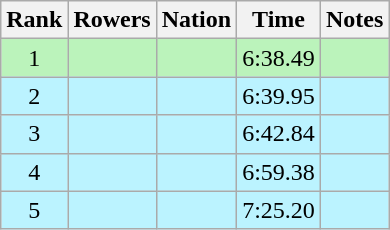<table class="wikitable sortable" style="text-align:center">
<tr>
<th>Rank</th>
<th>Rowers</th>
<th>Nation</th>
<th>Time</th>
<th>Notes</th>
</tr>
<tr bgcolor=bbf3bb>
<td>1</td>
<td align=left data-sort-value="Goiris, Luc"></td>
<td align=left></td>
<td>6:38.49</td>
<td></td>
</tr>
<tr bgcolor=bbf3ff>
<td>2</td>
<td align=left data-sort-value="Andrieux, Michel"></td>
<td align=left></td>
<td>6:39.95</td>
<td></td>
</tr>
<tr bgcolor=bbf3ff>
<td>3</td>
<td align=left data-sort-value="Backer, Harold"></td>
<td align=left></td>
<td>6:42.84</td>
<td></td>
</tr>
<tr bgcolor=bbf3ff>
<td>4</td>
<td align=left data-sort-value="Bukys, Ričardas"></td>
<td align=left></td>
<td>6:59.38</td>
<td></td>
</tr>
<tr bgcolor=bbf3ff>
<td>5</td>
<td align=left data-sort-value="Kimura, Mitsuru"></td>
<td align=left></td>
<td>7:25.20</td>
<td></td>
</tr>
</table>
